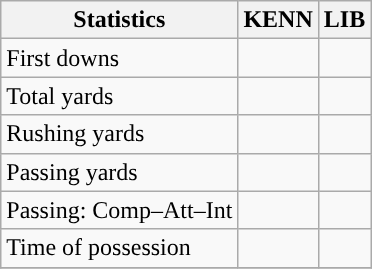<table class="wikitable" style="float: left;">
<tr>
<th>Statistics</th>
<th>KENN</th>
<th>LIB</th>
</tr>
<tr>
<td>First downs</td>
<td></td>
<td></td>
</tr>
<tr>
<td>Total yards</td>
<td></td>
<td></td>
</tr>
<tr>
<td>Rushing yards</td>
<td></td>
<td></td>
</tr>
<tr>
<td>Passing yards</td>
<td></td>
<td></td>
</tr>
<tr>
<td>Passing: Comp–Att–Int</td>
<td></td>
<td></td>
</tr>
<tr>
<td>Time of possession</td>
<td></td>
<td></td>
</tr>
<tr>
</tr>
</table>
